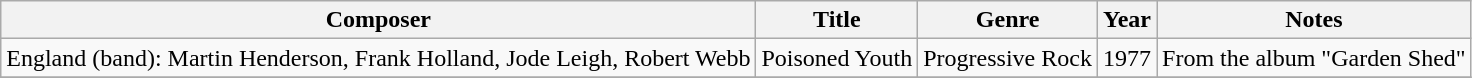<table class="wikitable sortable" style="text-align: left">
<tr>
<th>Composer</th>
<th>Title</th>
<th>Genre</th>
<th>Year</th>
<th>Notes</th>
</tr>
<tr>
<td>England (band): Martin Henderson, Frank Holland, Jode Leigh, Robert Webb</td>
<td>Poisoned Youth</td>
<td>Progressive Rock</td>
<td>1977</td>
<td>From the album "Garden Shed"</td>
</tr>
<tr>
</tr>
</table>
